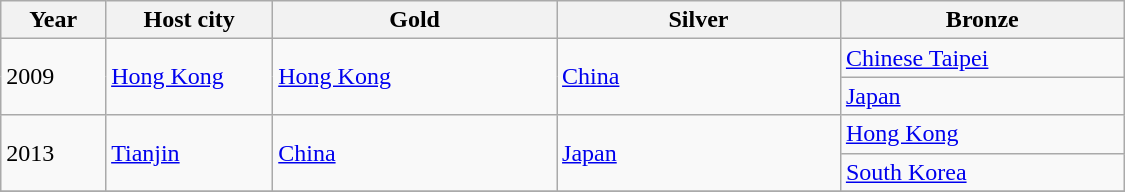<table class="wikitable" style="text-align: left; width: 750px;">
<tr>
<th width="60">Year</th>
<th width="100">Host city</th>
<th width="175">Gold</th>
<th width="175">Silver</th>
<th width="175">Bronze</th>
</tr>
<tr>
<td rowspan=2>2009</td>
<td rowspan=2><a href='#'>Hong Kong</a></td>
<td rowspan=2> <a href='#'>Hong Kong</a></td>
<td rowspan=2> <a href='#'>China</a></td>
<td> <a href='#'>Chinese Taipei</a></td>
</tr>
<tr>
<td> <a href='#'>Japan</a></td>
</tr>
<tr>
<td rowspan=2>2013</td>
<td rowspan=2><a href='#'>Tianjin</a></td>
<td rowspan=2> <a href='#'>China</a></td>
<td rowspan=2> <a href='#'>Japan</a></td>
<td> <a href='#'>Hong Kong</a></td>
</tr>
<tr>
<td> <a href='#'>South Korea</a></td>
</tr>
<tr>
</tr>
</table>
